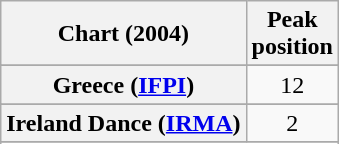<table class="wikitable sortable plainrowheaders" style="text-align:center">
<tr>
<th>Chart (2004)</th>
<th>Peak<br>position</th>
</tr>
<tr>
</tr>
<tr>
</tr>
<tr>
</tr>
<tr>
<th scope="row">Greece (<a href='#'>IFPI</a>)</th>
<td>12</td>
</tr>
<tr>
</tr>
<tr>
<th scope="row">Ireland Dance (<a href='#'>IRMA</a>)</th>
<td>2</td>
</tr>
<tr>
</tr>
<tr>
</tr>
<tr>
</tr>
<tr>
</tr>
<tr>
</tr>
</table>
